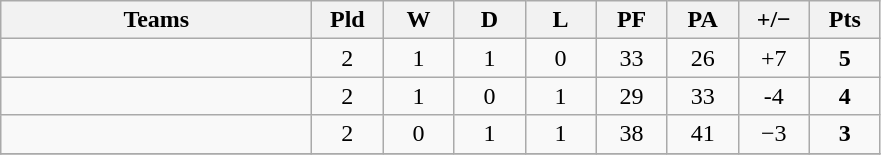<table class="wikitable" style="text-align: center;">
<tr>
<th width="200">Teams</th>
<th width="40">Pld</th>
<th width="40">W</th>
<th width="40">D</th>
<th width="40">L</th>
<th width="40">PF</th>
<th width="40">PA</th>
<th width="40">+/−</th>
<th width="40">Pts</th>
</tr>
<tr>
<td align=left></td>
<td>2</td>
<td>1</td>
<td>1</td>
<td>0</td>
<td>33</td>
<td>26</td>
<td>+7</td>
<td><strong>5</strong></td>
</tr>
<tr>
<td align=left></td>
<td>2</td>
<td>1</td>
<td>0</td>
<td>1</td>
<td>29</td>
<td>33</td>
<td>-4</td>
<td><strong>4</strong></td>
</tr>
<tr>
<td align=left></td>
<td>2</td>
<td>0</td>
<td>1</td>
<td>1</td>
<td>38</td>
<td>41</td>
<td>−3</td>
<td><strong>3</strong></td>
</tr>
<tr>
</tr>
</table>
